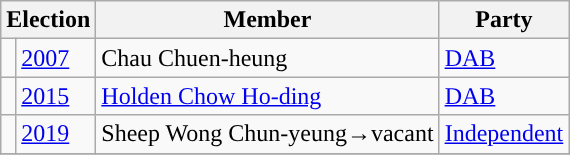<table class="wikitable">
<tr>
<th colspan="2">Election</th>
<th>Member</th>
<th>Party</th>
</tr>
<tr>
<td style="background-color: "></td>
<td><a href='#'>2007</a></td>
<td>Chau Chuen-heung</td>
<td><a href='#'>DAB</a></td>
</tr>
<tr>
<td style="background-color: "></td>
<td><a href='#'>2015</a></td>
<td><a href='#'>Holden Chow Ho-ding</a></td>
<td><a href='#'>DAB</a></td>
</tr>
<tr>
<td style="background-color: "></td>
<td><a href='#'>2019</a></td>
<td>Sheep Wong Chun-yeung→vacant</td>
<td><a href='#'>Independent</a></td>
</tr>
<tr>
</tr>
</table>
